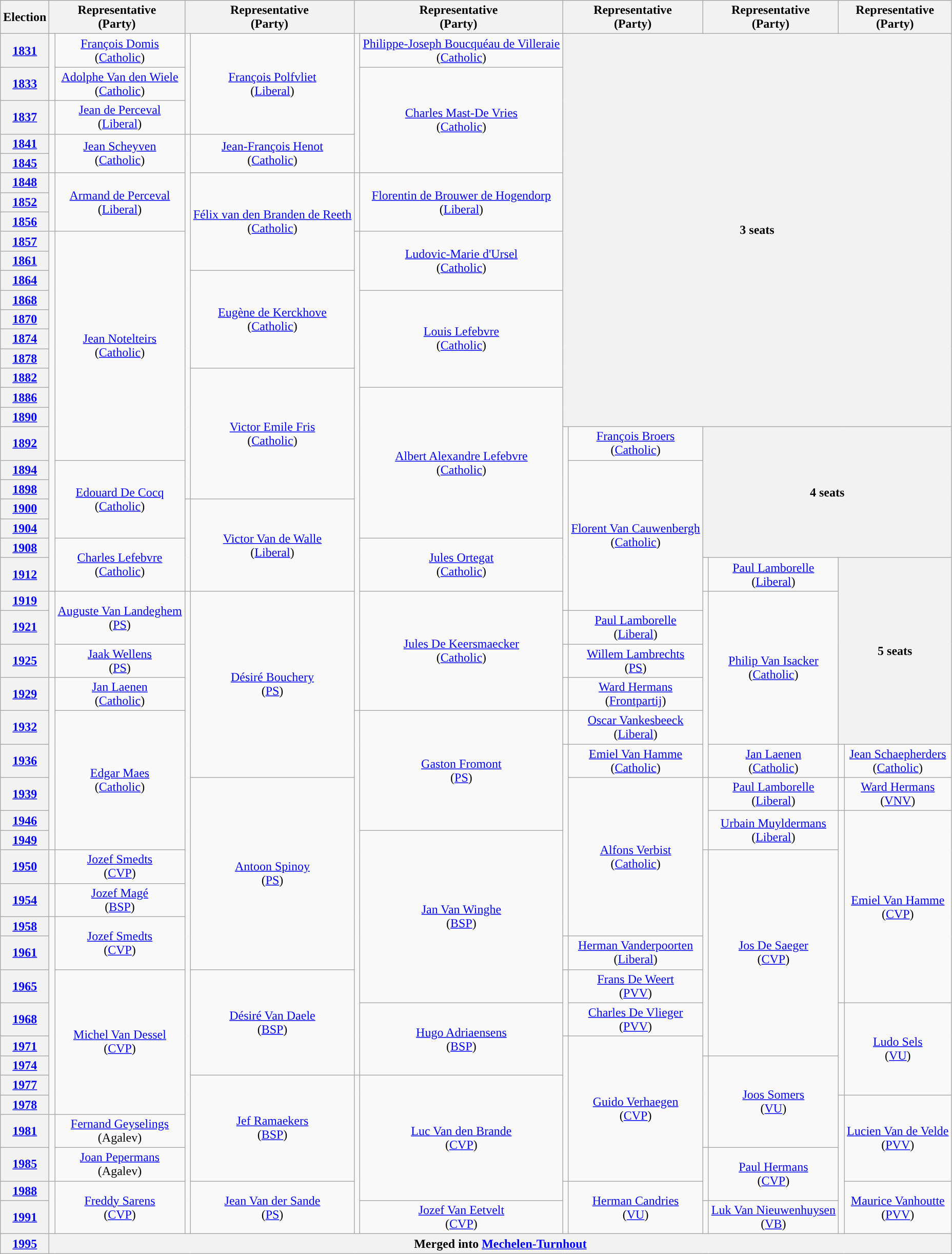<table class="wikitable" style="text-align:center">
<tr>
<th>Election</th>
<th colspan=2>Representative<br>(Party)</th>
<th colspan=2>Representative<br>(Party)</th>
<th colspan=2>Representative<br>(Party)</th>
<th colspan=2>Representative<br>(Party)</th>
<th colspan=2>Representative<br>(Party)</th>
<th colspan=2>Representative<br>(Party)</th>
</tr>
<tr>
<th><a href='#'>1831</a></th>
<td rowspan=2; style="background-color: "></td>
<td rowspan=1><a href='#'>François Domis</a><br>(<a href='#'>Catholic</a>)</td>
<td rowspan=3; style="background-color: "></td>
<td rowspan=3><a href='#'>François Polfvliet</a><br>(<a href='#'>Liberal</a>)</td>
<td rowspan=5; style="background-color: "></td>
<td rowspan=1><a href='#'>Philippe-Joseph Boucquéau de Villeraie</a><br>(<a href='#'>Catholic</a>)</td>
<th colspan=6; rowspan=18>3 seats</th>
</tr>
<tr>
<th><a href='#'>1833</a></th>
<td rowspan=1><a href='#'>Adolphe Van den Wiele</a><br>(<a href='#'>Catholic</a>)</td>
<td rowspan=4><a href='#'>Charles Mast-De Vries</a><br>(<a href='#'>Catholic</a>)</td>
</tr>
<tr>
<th><a href='#'>1837</a></th>
<td rowspan=1; style="background-color: "></td>
<td rowspan=1><a href='#'>Jean de Perceval</a><br>(<a href='#'>Liberal</a>)</td>
</tr>
<tr>
<th><a href='#'>1841</a></th>
<td rowspan=2; style="background-color: "></td>
<td rowspan=2><a href='#'>Jean Scheyven</a><br>(<a href='#'>Catholic</a>)</td>
<td rowspan=18; style="background-color: "></td>
<td rowspan=2><a href='#'>Jean-François Henot</a><br>(<a href='#'>Catholic</a>)</td>
</tr>
<tr>
<th><a href='#'>1845</a></th>
</tr>
<tr>
<th><a href='#'>1848</a></th>
<td rowspan=3; style="background-color: "></td>
<td rowspan=3><a href='#'>Armand de Perceval</a><br>(<a href='#'>Liberal</a>)</td>
<td rowspan=5><a href='#'>Félix van den Branden de Reeth</a><br>(<a href='#'>Catholic</a>)</td>
<td rowspan=3; style="background-color: "></td>
<td rowspan=3><a href='#'>Florentin de Brouwer de Hogendorp</a><br>(<a href='#'>Liberal</a>)</td>
</tr>
<tr>
<th><a href='#'>1852</a></th>
</tr>
<tr>
<th><a href='#'>1856</a></th>
</tr>
<tr>
<th><a href='#'>1857</a></th>
<td rowspan=17; style="background-color: "></td>
<td rowspan=11><a href='#'>Jean Notelteirs</a><br>(<a href='#'>Catholic</a>)</td>
<td rowspan=21; style="background-color: "></td>
<td rowspan=3><a href='#'>Ludovic-Marie d'Ursel</a><br>(<a href='#'>Catholic</a>)</td>
</tr>
<tr>
<th><a href='#'>1861</a></th>
</tr>
<tr>
<th><a href='#'>1864</a></th>
<td rowspan=5><a href='#'>Eugène de Kerckhove</a><br>(<a href='#'>Catholic</a>)</td>
</tr>
<tr>
<th><a href='#'>1868</a></th>
<td rowspan=5><a href='#'>Louis Lefebvre</a><br>(<a href='#'>Catholic</a>)</td>
</tr>
<tr>
<th><a href='#'>1870</a></th>
</tr>
<tr>
<th><a href='#'>1874</a></th>
</tr>
<tr>
<th><a href='#'>1878</a></th>
</tr>
<tr>
<th><a href='#'>1882</a></th>
<td rowspan=6><a href='#'>Victor Emile Fris</a><br>(<a href='#'>Catholic</a>)</td>
</tr>
<tr>
<th><a href='#'>1886</a></th>
<td rowspan=7><a href='#'>Albert Alexandre Lefebvre</a><br>(<a href='#'>Catholic</a>)</td>
</tr>
<tr>
<th><a href='#'>1890</a></th>
</tr>
<tr>
<th><a href='#'>1892</a></th>
<td rowspan=8; style="background-color: "></td>
<td rowspan=1><a href='#'>François Broers</a><br>(<a href='#'>Catholic</a>)</td>
<th colspan=4; rowspan=6>4 seats</th>
</tr>
<tr>
<th><a href='#'>1894</a></th>
<td rowspan=4><a href='#'>Edouard De Cocq</a><br>(<a href='#'>Catholic</a>)</td>
<td rowspan=7><a href='#'>Florent Van Cauwenbergh</a><br>(<a href='#'>Catholic</a>)</td>
</tr>
<tr>
<th><a href='#'>1898</a></th>
</tr>
<tr>
<th><a href='#'>1900</a></th>
<td rowspan=4; style="background-color: "></td>
<td rowspan=4><a href='#'>Victor Van de Walle</a><br>(<a href='#'>Liberal</a>)</td>
</tr>
<tr>
<th><a href='#'>1904</a></th>
</tr>
<tr>
<th><a href='#'>1908</a></th>
<td rowspan=2><a href='#'>Charles Lefebvre</a><br>(<a href='#'>Catholic</a>)</td>
<td rowspan=2><a href='#'>Jules Ortegat</a><br>(<a href='#'>Catholic</a>)</td>
</tr>
<tr>
<th><a href='#'>1912</a></th>
<td rowspan=1; style="background-color: "></td>
<td rowspan=1><a href='#'>Paul Lamborelle</a><br>(<a href='#'>Liberal</a>)</td>
<th colspan=2; rowspan=6>5 seats</th>
</tr>
<tr>
<th><a href='#'>1919</a></th>
<td rowspan=3; style="background-color: "></td>
<td rowspan=2><a href='#'>Auguste Van Landeghem</a><br>(<a href='#'>PS</a>)</td>
<td rowspan=23; style="background-color: "></td>
<td rowspan=6><a href='#'>Désiré Bouchery</a><br>(<a href='#'>PS</a>)</td>
<td rowspan=4><a href='#'>Jules De Keersmaecker</a><br>(<a href='#'>Catholic</a>)</td>
<td rowspan=6; style="background-color: "></td>
<td rowspan=5><a href='#'>Philip Van Isacker</a><br>(<a href='#'>Catholic</a>)</td>
</tr>
<tr>
<th><a href='#'>1921</a></th>
<td rowspan=1; style="background-color: "></td>
<td rowspan=1><a href='#'>Paul Lamborelle</a><br>(<a href='#'>Liberal</a>)</td>
</tr>
<tr>
<th><a href='#'>1925</a></th>
<td rowspan=1><a href='#'>Jaak Wellens</a><br>(<a href='#'>PS</a>)</td>
<td rowspan=1; style="background-color: "></td>
<td rowspan=1><a href='#'>Willem Lambrechts</a><br>(<a href='#'>PS</a>)</td>
</tr>
<tr>
<th><a href='#'>1929</a></th>
<td rowspan=6; style="background-color: "></td>
<td rowspan=1><a href='#'>Jan Laenen</a><br>(<a href='#'>Catholic</a>)</td>
<td rowspan=1; style="background-color: "></td>
<td rowspan=1><a href='#'>Ward Hermans</a><br>(<a href='#'>Frontpartij</a>)</td>
</tr>
<tr>
<th><a href='#'>1932</a></th>
<td rowspan=5><a href='#'>Edgar Maes</a><br>(<a href='#'>Catholic</a>)</td>
<td rowspan=13; style="background-color: "></td>
<td rowspan=4><a href='#'>Gaston Fromont</a><br>(<a href='#'>PS</a>)</td>
<td rowspan=1; style="background-color: "></td>
<td rowspan=1><a href='#'>Oscar Vankesbeeck</a><br>(<a href='#'>Liberal</a>)</td>
</tr>
<tr>
<th><a href='#'>1936</a></th>
<td rowspan=7; style="background-color: "></td>
<td rowspan=1><a href='#'>Emiel Van Hamme</a><br>(<a href='#'>Catholic</a>)</td>
<td rowspan=1><a href='#'>Jan Laenen</a><br>(<a href='#'>Catholic</a>)</td>
<td rowspan=1; style="background-color: "></td>
<td rowspan=1><a href='#'>Jean Schaepherders</a><br>(<a href='#'>Catholic</a>)</td>
</tr>
<tr>
<th><a href='#'>1939</a></th>
<td rowspan=7><a href='#'>Antoon Spinoy</a><br>(<a href='#'>PS</a>)</td>
<td rowspan=6><a href='#'>Alfons Verbist</a><br>(<a href='#'>Catholic</a>)</td>
<td rowspan=3; style="background-color: "></td>
<td rowspan=1><a href='#'>Paul Lamborelle</a><br>(<a href='#'>Liberal</a>)</td>
<td rowspan=1; style="background-color: "></td>
<td rowspan=1><a href='#'>Ward Hermans</a><br>(<a href='#'>VNV</a>)</td>
</tr>
<tr>
<th><a href='#'>1946</a></th>
<td rowspan=2><a href='#'>Urbain Muyldermans</a><br>(<a href='#'>Liberal</a>)</td>
<td rowspan=7; style="background-color: "></td>
<td rowspan=7><a href='#'>Emiel Van Hamme</a><br>(<a href='#'>CVP</a>)</td>
</tr>
<tr>
<th><a href='#'>1949</a></th>
<td rowspan=6><a href='#'>Jan Van Winghe</a><br>(<a href='#'>BSP</a>)</td>
</tr>
<tr>
<th><a href='#'>1950</a></th>
<td rowspan=1; style="background-color: "></td>
<td rowspan=1><a href='#'>Jozef Smedts</a><br>(<a href='#'>CVP</a>)</td>
<td rowspan=7; style="background-color: "></td>
<td rowspan=7><a href='#'>Jos De Saeger</a><br>(<a href='#'>CVP</a>)</td>
</tr>
<tr>
<th><a href='#'>1954</a></th>
<td rowspan=1; style="background-color: "></td>
<td rowspan=1><a href='#'>Jozef Magé</a><br>(<a href='#'>BSP</a>)</td>
</tr>
<tr>
<th><a href='#'>1958</a></th>
<td rowspan=8; style="background-color: "></td>
<td rowspan=2><a href='#'>Jozef Smedts</a><br>(<a href='#'>CVP</a>)</td>
</tr>
<tr>
<th><a href='#'>1961</a></th>
<td rowspan=1; style="background-color: "></td>
<td rowspan=1><a href='#'>Herman Vanderpoorten</a><br>(<a href='#'>Liberal</a>)</td>
</tr>
<tr>
<th><a href='#'>1965</a></th>
<td rowspan=6><a href='#'>Michel Van Dessel</a><br>(<a href='#'>CVP</a>)</td>
<td rowspan=4><a href='#'>Désiré Van Daele</a><br>(<a href='#'>BSP</a>)</td>
<td rowspan=2; style="background-color: "></td>
<td rowspan=1><a href='#'>Frans De Weert</a><br>(<a href='#'>PVV</a>)</td>
</tr>
<tr>
<th><a href='#'>1968</a></th>
<td rowspan=3><a href='#'>Hugo Adriaensens</a><br>(<a href='#'>BSP</a>)</td>
<td rowspan=1><a href='#'>Charles De Vlieger</a><br>(<a href='#'>PVV</a>)</td>
<td rowspan=4; style="background-color: "></td>
<td rowspan=4><a href='#'>Ludo Sels</a><br>(<a href='#'>VU</a>)</td>
</tr>
<tr>
<th><a href='#'>1971</a></th>
<td rowspan=6; style="background-color: "></td>
<td rowspan=6><a href='#'>Guido Verhaegen</a><br>(<a href='#'>CVP</a>)</td>
</tr>
<tr>
<th><a href='#'>1974</a></th>
<td rowspan=4; style="background-color: "></td>
<td rowspan=4><a href='#'>Joos Somers</a><br>(<a href='#'>VU</a>)</td>
</tr>
<tr>
<th><a href='#'>1977</a></th>
<td rowspan=4><a href='#'>Jef Ramaekers</a><br>(<a href='#'>BSP</a>)</td>
<td rowspan=6; style="background-color: "></td>
<td rowspan=5><a href='#'>Luc Van den Brande</a><br>(<a href='#'>CVP</a>)</td>
</tr>
<tr>
<th><a href='#'>1978</a></th>
<td rowspan=5; style="background-color: "></td>
<td rowspan=3><a href='#'>Lucien Van de Velde</a><br>(<a href='#'>PVV</a>)</td>
</tr>
<tr>
<th><a href='#'>1981</a></th>
<td rowspan=2; style="background-color: "></td>
<td rowspan=1><a href='#'>Fernand Geyselings</a><br>(Agalev)</td>
</tr>
<tr>
<th><a href='#'>1985</a></th>
<td rowspan=1><a href='#'>Joan Pepermans</a><br>(Agalev)</td>
<td rowspan=2; style="background-color: "></td>
<td rowspan=2><a href='#'>Paul Hermans</a><br>(<a href='#'>CVP</a>)</td>
</tr>
<tr>
<th><a href='#'>1988</a></th>
<td rowspan=2; style="background-color: "></td>
<td rowspan=2><a href='#'>Freddy Sarens</a><br>(<a href='#'>CVP</a>)</td>
<td rowspan=2><a href='#'>Jean Van der Sande</a><br>(<a href='#'>PS</a>)</td>
<td rowspan=2; style="background-color: "></td>
<td rowspan=2><a href='#'>Herman Candries</a><br>(<a href='#'>VU</a>)</td>
<td rowspan=2><a href='#'>Maurice Vanhoutte</a><br>(<a href='#'>PVV</a>)</td>
</tr>
<tr>
<th><a href='#'>1991</a></th>
<td rowspan=1><a href='#'>Jozef Van Eetvelt</a><br>(<a href='#'>CVP</a>)</td>
<td rowspan=1; style="background-color: "></td>
<td rowspan=1><a href='#'>Luk Van Nieuwenhuysen</a><br>(<a href='#'>VB</a>)</td>
</tr>
<tr>
<th><a href='#'>1995</a></th>
<th colspan=12>Merged into <a href='#'>Mechelen-Turnhout</a></th>
</tr>
</table>
